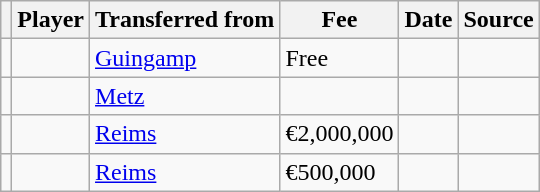<table class="wikitable plainrowheaders sortable">
<tr>
<th></th>
<th scope="col">Player</th>
<th>Transferred from</th>
<th style="width: 65px;">Fee</th>
<th scope="col">Date</th>
<th scope="col">Source</th>
</tr>
<tr>
<td align=center></td>
<td></td>
<td> <a href='#'>Guingamp</a></td>
<td>Free</td>
<td></td>
<td></td>
</tr>
<tr>
<td align=center></td>
<td></td>
<td> <a href='#'>Metz</a></td>
<td></td>
<td></td>
<td></td>
</tr>
<tr>
<td align=center></td>
<td></td>
<td> <a href='#'>Reims</a></td>
<td>€2,000,000</td>
<td></td>
<td></td>
</tr>
<tr>
<td align=center></td>
<td></td>
<td> <a href='#'>Reims</a></td>
<td>€500,000</td>
<td></td>
<td></td>
</tr>
</table>
